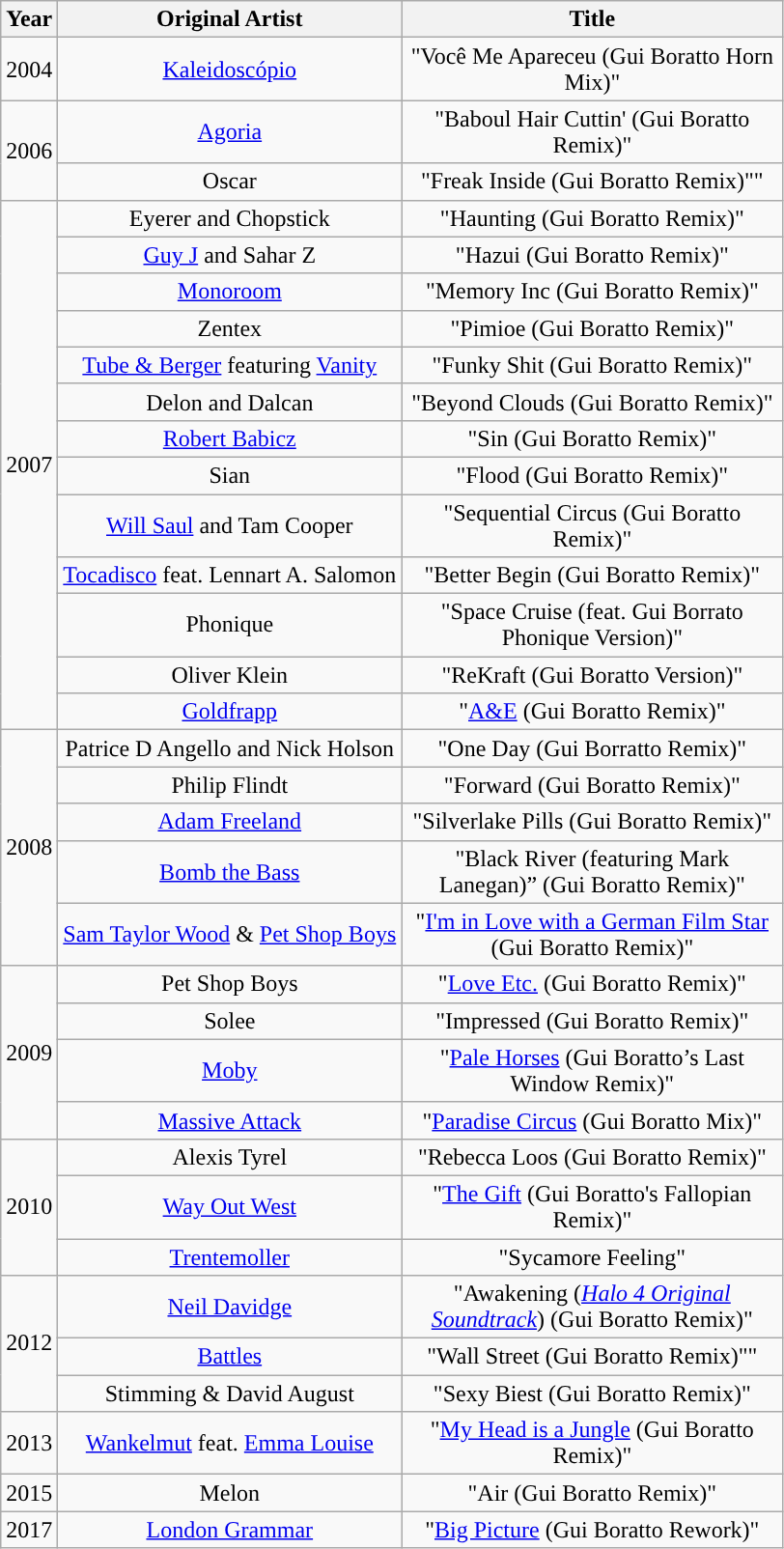<table class="wikitable plainrowheaders" style="text-align: center;" border="1">
<tr>
<th><strong>Year</strong></th>
<th><strong>Original Artist</strong></th>
<th style="width:16em;"><strong>Title</strong></th>
</tr>
<tr>
<td>2004</td>
<td><a href='#'>Kaleidoscópio</a></td>
<td>"Você Me Apareceu (Gui Boratto Horn Mix)"</td>
</tr>
<tr>
<td rowspan="2">2006</td>
<td><a href='#'>Agoria</a></td>
<td>"Baboul Hair Cuttin' (Gui Boratto Remix)"</td>
</tr>
<tr>
<td>Oscar</td>
<td>"Freak Inside (Gui Boratto Remix)""</td>
</tr>
<tr>
<td rowspan="13">2007</td>
<td>Eyerer and Chopstick</td>
<td>"Haunting (Gui Boratto Remix)"</td>
</tr>
<tr>
<td><a href='#'>Guy J</a> and Sahar Z</td>
<td>"Hazui (Gui Boratto Remix)"</td>
</tr>
<tr>
<td><a href='#'>Monoroom</a></td>
<td>"Memory Inc (Gui Boratto Remix)"</td>
</tr>
<tr>
<td>Zentex</td>
<td>"Pimioe (Gui Boratto Remix)"</td>
</tr>
<tr>
<td><a href='#'>Tube & Berger</a> featuring <a href='#'>Vanity</a></td>
<td>"Funky Shit (Gui Boratto Remix)"</td>
</tr>
<tr>
<td>Delon and Dalcan</td>
<td>"Beyond Clouds (Gui Boratto Remix)"</td>
</tr>
<tr>
<td><a href='#'>Robert Babicz</a></td>
<td>"Sin (Gui Boratto Remix)"</td>
</tr>
<tr>
<td>Sian</td>
<td>"Flood (Gui Boratto Remix)"</td>
</tr>
<tr>
<td><a href='#'>Will Saul</a> and Tam Cooper</td>
<td>"Sequential Circus (Gui Boratto Remix)"</td>
</tr>
<tr>
<td><a href='#'>Tocadisco</a> feat. Lennart A. Salomon</td>
<td>"Better Begin (Gui Boratto Remix)"</td>
</tr>
<tr>
<td>Phonique</td>
<td>"Space Cruise (feat. Gui Borrato Phonique Version)"</td>
</tr>
<tr>
<td>Oliver Klein</td>
<td>"ReKraft (Gui Boratto Version)"</td>
</tr>
<tr>
<td><a href='#'>Goldfrapp</a></td>
<td>"<a href='#'>A&E</a> (Gui Boratto Remix)"</td>
</tr>
<tr>
<td rowspan="5">2008</td>
<td>Patrice D Angello and Nick Holson</td>
<td>"One Day (Gui Borratto Remix)"</td>
</tr>
<tr>
<td>Philip Flindt</td>
<td>"Forward (Gui Boratto Remix)"</td>
</tr>
<tr>
<td><a href='#'>Adam Freeland</a></td>
<td>"Silverlake Pills (Gui Boratto Remix)"</td>
</tr>
<tr>
<td><a href='#'>Bomb the Bass</a></td>
<td>"Black River (featuring Mark Lanegan)” (Gui Boratto Remix)"</td>
</tr>
<tr>
<td><a href='#'>Sam Taylor Wood</a> & <a href='#'>Pet Shop Boys</a></td>
<td>"<a href='#'>I'm in Love with a German Film Star</a> (Gui Boratto Remix)"</td>
</tr>
<tr>
<td rowspan="4">2009</td>
<td>Pet Shop Boys</td>
<td>"<a href='#'>Love Etc.</a> (Gui Boratto Remix)"</td>
</tr>
<tr>
<td>Solee</td>
<td>"Impressed (Gui Boratto Remix)"</td>
</tr>
<tr>
<td><a href='#'>Moby</a></td>
<td>"<a href='#'>Pale Horses</a> (Gui Boratto’s Last Window Remix)"</td>
</tr>
<tr>
<td><a href='#'>Massive Attack</a></td>
<td>"<a href='#'>Paradise Circus</a> (Gui Boratto Mix)"</td>
</tr>
<tr>
<td rowspan="3”">2010</td>
<td>Alexis Tyrel</td>
<td>"Rebecca Loos (Gui Boratto Remix)"</td>
</tr>
<tr>
<td><a href='#'>Way Out West</a></td>
<td>"<a href='#'>The Gift</a> (Gui Boratto's Fallopian Remix)"</td>
</tr>
<tr>
<td><a href='#'>Trentemoller</a></td>
<td>"Sycamore Feeling"</td>
</tr>
<tr>
<td rowspan="3">2012</td>
<td><a href='#'>Neil Davidge</a></td>
<td>"Awakening (<em><a href='#'>Halo 4 Original Soundtrack</a></em>) (Gui Boratto Remix)"</td>
</tr>
<tr>
<td><a href='#'>Battles</a></td>
<td>"Wall Street (Gui Boratto Remix)""</td>
</tr>
<tr>
<td>Stimming & David August</td>
<td>"Sexy Biest (Gui Boratto Remix)"</td>
</tr>
<tr>
<td>2013</td>
<td><a href='#'>Wankelmut</a> feat. <a href='#'>Emma Louise</a></td>
<td>"<a href='#'>My Head is a Jungle</a> (Gui Boratto Remix)"</td>
</tr>
<tr>
<td>2015</td>
<td>Melon</td>
<td>"Air (Gui Boratto Remix)"</td>
</tr>
<tr>
<td>2017</td>
<td><a href='#'>London Grammar</a></td>
<td>"<a href='#'>Big Picture</a> (Gui Boratto Rework)"</td>
</tr>
</table>
